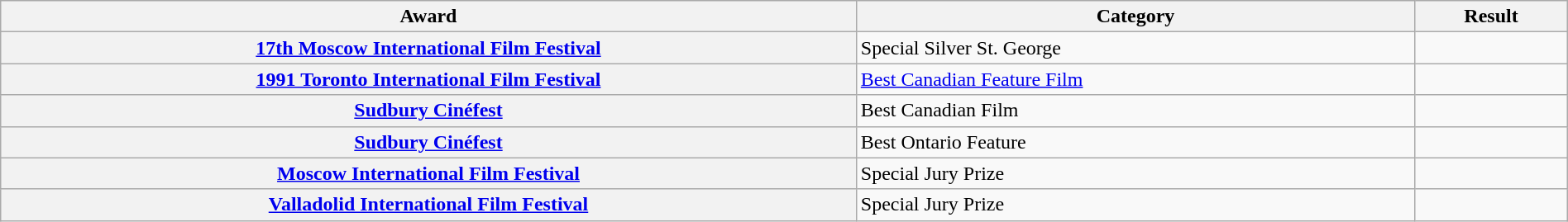<table class="wikitable plainrowheaders sortable" width=100%>
<tr>
<th scope="col">Award</th>
<th scope="col">Category</th>
<th scope="col">Result</th>
</tr>
<tr>
<th scope="row"><a href='#'>17th Moscow International Film Festival</a></th>
<td>Special Silver St. George</td>
<td></td>
</tr>
<tr>
<th scope="row"><a href='#'>1991 Toronto International Film Festival</a></th>
<td><a href='#'>Best Canadian Feature Film</a></td>
<td></td>
</tr>
<tr>
<th scope="row"><a href='#'>Sudbury Cinéfest</a></th>
<td>Best Canadian Film</td>
<td></td>
</tr>
<tr>
<th scope="row"><a href='#'>Sudbury Cinéfest</a></th>
<td>Best Ontario Feature</td>
<td></td>
</tr>
<tr>
<th scope="row"><a href='#'>Moscow International Film Festival</a></th>
<td>Special Jury Prize</td>
<td></td>
</tr>
<tr>
<th scope="row"><a href='#'>Valladolid International Film Festival</a></th>
<td>Special Jury Prize</td>
<td></td>
</tr>
</table>
